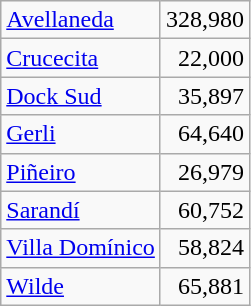<table class="wikitable">
<tr>
<td><a href='#'>Avellaneda</a></td>
<td style="text-align:right">328,980</td>
</tr>
<tr>
<td><a href='#'>Crucecita</a></td>
<td style="text-align:right">22,000</td>
</tr>
<tr>
<td><a href='#'>Dock Sud</a></td>
<td style="text-align:right">35,897</td>
</tr>
<tr>
<td><a href='#'>Gerli</a></td>
<td style="text-align:right">64,640</td>
</tr>
<tr>
<td><a href='#'>Piñeiro</a></td>
<td style="text-align:right">26,979</td>
</tr>
<tr>
<td><a href='#'>Sarandí</a></td>
<td style="text-align:right">60,752</td>
</tr>
<tr>
<td><a href='#'>Villa Domínico</a></td>
<td style="text-align:right">58,824</td>
</tr>
<tr>
<td><a href='#'>Wilde</a></td>
<td style="text-align:right">65,881</td>
</tr>
</table>
